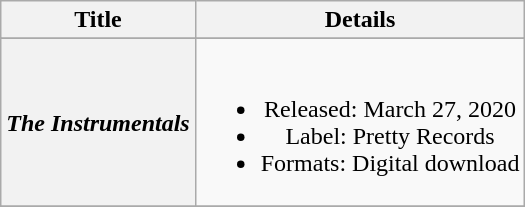<table class="wikitable plainrowheaders" style="text-align:center">
<tr>
<th scope="col">Title</th>
<th scope="col">Details</th>
</tr>
<tr style="font-size:smaller;">
</tr>
<tr>
<th scope="row"><em>The Instrumentals</em></th>
<td><br><ul><li>Released: March 27, 2020</li><li>Label: Pretty Records</li><li>Formats: Digital download</li></ul></td>
</tr>
<tr>
</tr>
</table>
